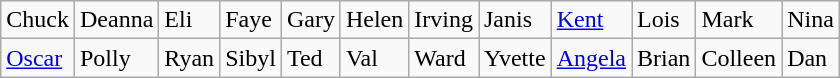<table class="wikitable">
<tr>
<td>Chuck</td>
<td>Deanna</td>
<td>Eli</td>
<td>Faye</td>
<td>Gary</td>
<td>Helen</td>
<td>Irving</td>
<td>Janis</td>
<td><a href='#'>Kent</a></td>
<td>Lois</td>
<td>Mark</td>
<td>Nina</td>
</tr>
<tr>
<td><a href='#'>Oscar</a></td>
<td>Polly</td>
<td>Ryan</td>
<td>Sibyl</td>
<td>Ted</td>
<td>Val</td>
<td>Ward</td>
<td>Yvette</td>
<td><a href='#'>Angela</a></td>
<td>Brian</td>
<td>Colleen</td>
<td>Dan</td>
</tr>
</table>
